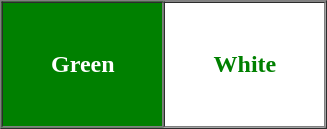<table border="1" cellspacing="0">
<tr>
<td style="background:Green;color:White;padding:2em"><strong>Green</strong></td>
<td style="background:White;color:green;padding:2em"><strong>White</strong></td>
</tr>
</table>
